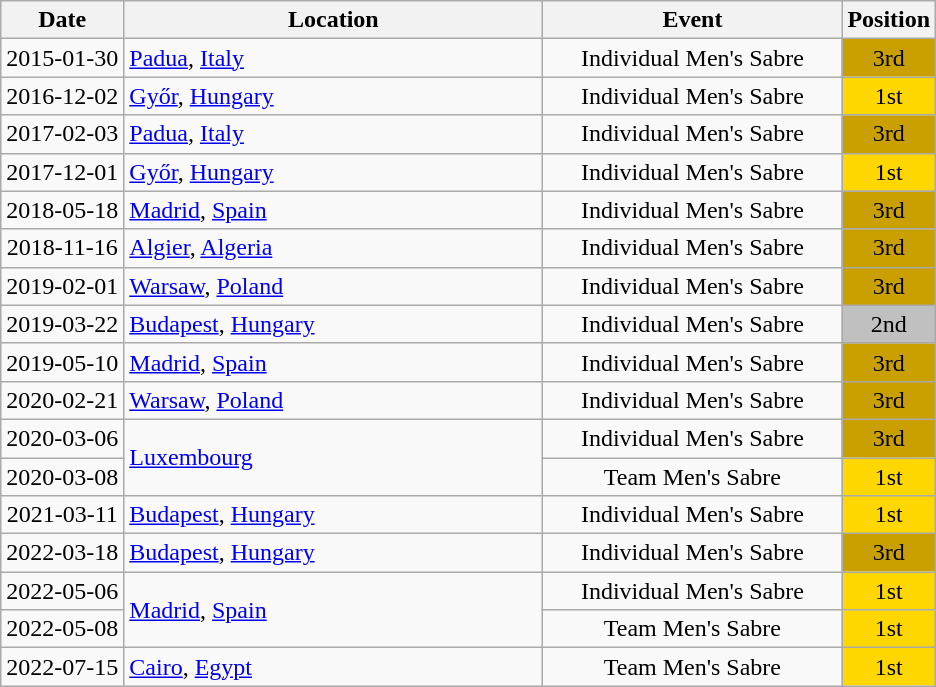<table class="wikitable" style="text-align:center;">
<tr>
<th>Date</th>
<th style="width:17em">Location</th>
<th style="width:12em">Event</th>
<th>Position</th>
</tr>
<tr>
<td>2015-01-30</td>
<td rowspan="1" align="left"> <a href='#'>Padua</a>, <a href='#'>Italy</a></td>
<td>Individual Men's Sabre</td>
<td bgcolor="caramel">3rd</td>
</tr>
<tr>
<td>2016-12-02</td>
<td rowspan="1" align="left"> <a href='#'>Győr</a>, <a href='#'>Hungary</a></td>
<td>Individual Men's Sabre</td>
<td bgcolor="gold">1st</td>
</tr>
<tr>
<td rowspan="1">2017-02-03</td>
<td rowspan="1" align="left"> <a href='#'>Padua</a>, <a href='#'>Italy</a></td>
<td>Individual Men's Sabre</td>
<td bgcolor="caramel">3rd</td>
</tr>
<tr>
<td>2017-12-01</td>
<td rowspan="1" align="left"> <a href='#'>Győr</a>, <a href='#'>Hungary</a></td>
<td>Individual Men's Sabre</td>
<td bgcolor="gold">1st</td>
</tr>
<tr>
<td>2018-05-18</td>
<td rowspan="1" align="left"> <a href='#'>Madrid</a>, <a href='#'>Spain</a></td>
<td>Individual Men's Sabre</td>
<td bgcolor="caramel">3rd</td>
</tr>
<tr>
<td>2018-11-16</td>
<td rowspan="1" align="left"> <a href='#'>Algier</a>, <a href='#'>Algeria</a></td>
<td>Individual Men's Sabre</td>
<td bgcolor="caramel">3rd</td>
</tr>
<tr>
<td>2019-02-01</td>
<td rowspan="1" align="left"> <a href='#'>Warsaw</a>, <a href='#'>Poland</a></td>
<td>Individual Men's Sabre</td>
<td bgcolor="caramel">3rd</td>
</tr>
<tr>
<td>2019-03-22</td>
<td rowspan="1" align="left"> <a href='#'>Budapest</a>, <a href='#'>Hungary</a></td>
<td>Individual Men's Sabre</td>
<td bgcolor="silver">2nd</td>
</tr>
<tr>
<td>2019-05-10</td>
<td rowspan="1" align="left"> <a href='#'>Madrid</a>, <a href='#'>Spain</a></td>
<td>Individual Men's Sabre</td>
<td bgcolor="caramel">3rd</td>
</tr>
<tr>
<td>2020-02-21</td>
<td rowspan="1" align="left"> <a href='#'>Warsaw</a>, <a href='#'>Poland</a></td>
<td>Individual Men's Sabre</td>
<td bgcolor="caramel">3rd</td>
</tr>
<tr>
<td>2020-03-06</td>
<td rowspan="2" align="left"> <a href='#'>Luxembourg</a></td>
<td>Individual Men's Sabre</td>
<td bgcolor="caramel">3rd</td>
</tr>
<tr>
<td>2020-03-08</td>
<td>Team Men's Sabre</td>
<td bgcolor="gold">1st</td>
</tr>
<tr>
<td>2021-03-11</td>
<td rowspan="1" align="left"> <a href='#'>Budapest</a>, <a href='#'>Hungary</a></td>
<td>Individual Men's Sabre</td>
<td bgcolor="gold">1st</td>
</tr>
<tr>
<td>2022-03-18</td>
<td rowspan="1" align="left"> <a href='#'>Budapest</a>, <a href='#'>Hungary</a></td>
<td>Individual Men's Sabre</td>
<td bgcolor="caramel">3rd</td>
</tr>
<tr>
<td>2022-05-06</td>
<td rowspan="2" align="left"> <a href='#'>Madrid</a>, <a href='#'>Spain</a></td>
<td>Individual Men's Sabre</td>
<td bgcolor="gold">1st</td>
</tr>
<tr>
<td>2022-05-08</td>
<td>Team Men's Sabre</td>
<td bgcolor="gold">1st</td>
</tr>
<tr>
<td>2022-07-15</td>
<td align="left"> <a href='#'>Cairo</a>, <a href='#'>Egypt</a></td>
<td>Team Men's Sabre</td>
<td bgcolor="gold">1st</td>
</tr>
</table>
